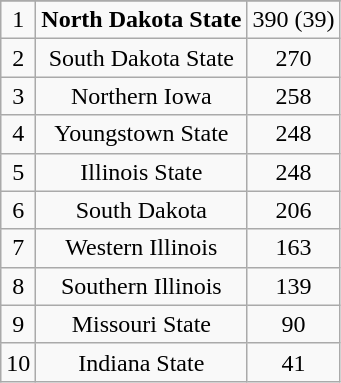<table class="wikitable">
<tr align="center">
</tr>
<tr align="center">
<td>1</td>
<td><strong>North Dakota State</strong></td>
<td>390 (39)</td>
</tr>
<tr align="center">
<td>2</td>
<td>South Dakota State</td>
<td>270</td>
</tr>
<tr align="center">
<td>3</td>
<td>Northern Iowa</td>
<td>258</td>
</tr>
<tr align="center">
<td>4</td>
<td>Youngstown State</td>
<td>248</td>
</tr>
<tr align="center">
<td>5</td>
<td>Illinois State</td>
<td>248</td>
</tr>
<tr align="center">
<td>6</td>
<td>South Dakota</td>
<td>206</td>
</tr>
<tr align="center">
<td>7</td>
<td>Western Illinois</td>
<td>163</td>
</tr>
<tr align="center">
<td>8</td>
<td>Southern Illinois</td>
<td>139</td>
</tr>
<tr align="center">
<td>9</td>
<td>Missouri State</td>
<td>90</td>
</tr>
<tr align="center">
<td>10</td>
<td>Indiana State</td>
<td>41</td>
</tr>
</table>
